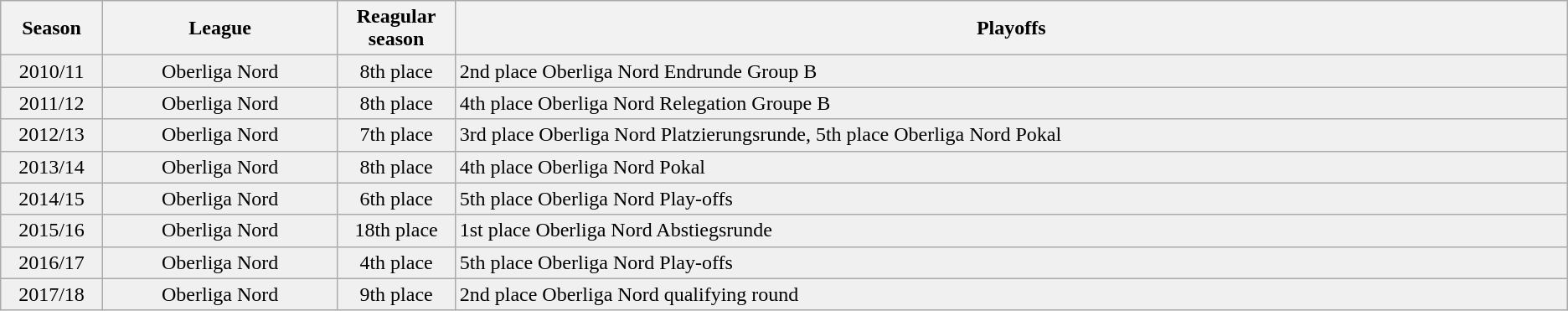<table class="wikitable">
<tr class="hintergrundfarbe5">
<th width="6.5%">Season</th>
<th width="15.0">League</th>
<th width="7.5%">Reagular season</th>
<th width="71.0%">Playoffs</th>
</tr>
<tr align="center" bgcolor="#f0f0f0">
<td>2010/11</td>
<td>Oberliga Nord</td>
<td>8th place</td>
<td align="left">2nd place Oberliga Nord Endrunde Group B</td>
</tr>
<tr align="center" bgcolor="#f0f0f0">
<td>2011/12</td>
<td>Oberliga Nord</td>
<td>8th place</td>
<td align="left">4th place Oberliga Nord Relegation Groupe B</td>
</tr>
<tr align="center" bgcolor="#f0f0f0">
<td>2012/13</td>
<td>Oberliga Nord</td>
<td>7th place</td>
<td align="left">3rd place Oberliga Nord Platzierungsrunde, 5th place Oberliga Nord Pokal</td>
</tr>
<tr align="center" bgcolor="#f0f0f0">
<td>2013/14</td>
<td>Oberliga Nord</td>
<td>8th place</td>
<td align="left">4th place Oberliga Nord Pokal</td>
</tr>
<tr align="center" bgcolor="#f0f0f0">
<td>2014/15</td>
<td>Oberliga Nord</td>
<td>6th place</td>
<td align="left">5th place Oberliga Nord Play-offs</td>
</tr>
<tr align="center" bgcolor="#f0f0f0">
<td>2015/16</td>
<td>Oberliga Nord</td>
<td>18th place</td>
<td align="left">1st place Oberliga Nord Abstiegsrunde</td>
</tr>
<tr align="center" bgcolor="#f0f0f0">
<td>2016/17</td>
<td>Oberliga Nord</td>
<td>4th place</td>
<td align="left">5th place Oberliga Nord Play-offs</td>
</tr>
<tr align="center" bgcolor="#f0f0f0">
<td>2017/18</td>
<td>Oberliga Nord</td>
<td>9th place</td>
<td align="left">2nd place Oberliga Nord qualifying round</td>
</tr>
</table>
